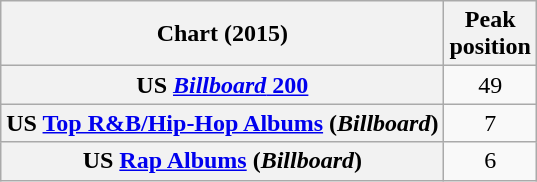<table class="wikitable sortable plainrowheaders" style="text-align:center">
<tr>
<th scope="col">Chart (2015)</th>
<th scope="col">Peak<br> position</th>
</tr>
<tr>
<th scope="row">US <a href='#'><em>Billboard</em> 200</a></th>
<td style="text-align:center;">49</td>
</tr>
<tr>
<th scope="row">US <a href='#'>Top R&B/Hip-Hop Albums</a> (<em>Billboard</em>)</th>
<td style="text-align:center;">7</td>
</tr>
<tr>
<th scope="row">US <a href='#'>Rap Albums</a> (<em>Billboard</em>)</th>
<td style="text-align:center;">6</td>
</tr>
</table>
